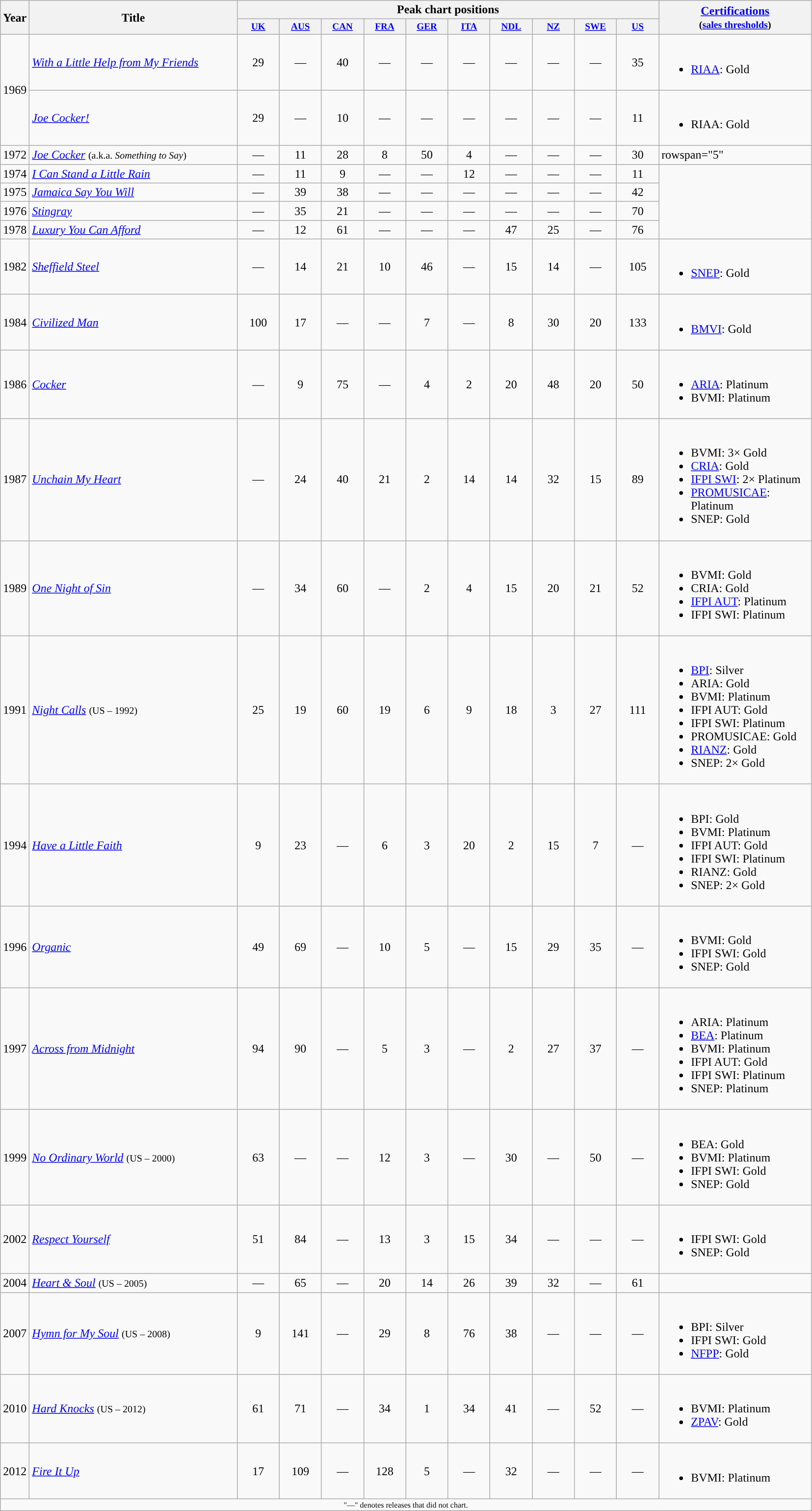<table class="wikitable" style="text-align:left;">
<tr>
<th rowspan="2">Year</th>
<th rowspan="2" style="width:275px;">Title</th>
<th colspan="10">Peak chart positions</th>
<th style="width:200px;" rowspan="2"><a href='#'>Certifications</a><br><small>(<a href='#'>sales thresholds</a>)</small></th>
</tr>
<tr>
<th style="width:4em;font-size:80%"><a href='#'>UK</a><br></th>
<th style="width:4em;font-size:80%;"><a href='#'>AUS</a><br></th>
<th style="width:4em;font-size:80%"><a href='#'>CAN</a><br></th>
<th style="width:4em;font-size:80%"><a href='#'>FRA</a><br></th>
<th style="width:4em;font-size:80%"><a href='#'>GER</a><br></th>
<th style="width:4em;font-size:80%"><a href='#'>ITA</a><br></th>
<th style="width:4em;font-size:80%"><a href='#'>NDL</a><br></th>
<th style="width:4em;font-size:80%"><a href='#'>NZ</a><br></th>
<th style="width:4em;font-size:80%"><a href='#'>SWE</a><br></th>
<th style="width:4em;font-size:80%"><a href='#'>US</a><br></th>
</tr>
<tr>
<td rowspan="2">1969</td>
<td><em><a href='#'>With a Little Help from My Friends</a></em></td>
<td style="text-align:center;">29</td>
<td style="text-align:center;">—</td>
<td style="text-align:center;">40</td>
<td style="text-align:center;">—</td>
<td style="text-align:center;">—</td>
<td style="text-align:center;">—</td>
<td style="text-align:center;">—</td>
<td style="text-align:center;">—</td>
<td style="text-align:center;">—</td>
<td style="text-align:center;">35</td>
<td><br><ul><li><a href='#'>RIAA</a>: Gold</li></ul></td>
</tr>
<tr>
<td><em><a href='#'>Joe Cocker!</a></em></td>
<td style="text-align:center;">29</td>
<td style="text-align:center;">—</td>
<td style="text-align:center;">10</td>
<td style="text-align:center;">—</td>
<td style="text-align:center;">—</td>
<td style="text-align:center;">—</td>
<td style="text-align:center;">—</td>
<td style="text-align:center;">—</td>
<td style="text-align:center;">—</td>
<td style="text-align:center;">11</td>
<td><br><ul><li>RIAA: Gold</li></ul></td>
</tr>
<tr>
<td>1972</td>
<td><em><a href='#'>Joe Cocker</a></em> <small>(a.k.a. <em>Something to Say</em>)</small></td>
<td style="text-align:center;">—</td>
<td style="text-align:center;">11</td>
<td style="text-align:center;">28</td>
<td style="text-align:center;">8</td>
<td style="text-align:center;">50</td>
<td style="text-align:center;">4</td>
<td style="text-align:center;">—</td>
<td style="text-align:center;">—</td>
<td style="text-align:center;">—</td>
<td style="text-align:center;">30</td>
<td>rowspan="5" </td>
</tr>
<tr>
<td>1974</td>
<td><em><a href='#'>I Can Stand a Little Rain</a></em></td>
<td style="text-align:center;">—</td>
<td style="text-align:center;">11</td>
<td style="text-align:center;">9</td>
<td style="text-align:center;">—</td>
<td style="text-align:center;">—</td>
<td style="text-align:center;">12</td>
<td style="text-align:center;">—</td>
<td style="text-align:center;">—</td>
<td style="text-align:center;">—</td>
<td style="text-align:center;">11</td>
</tr>
<tr>
<td>1975</td>
<td><em><a href='#'>Jamaica Say You Will</a></em></td>
<td style="text-align:center;">—</td>
<td style="text-align:center;">39</td>
<td style="text-align:center;">38</td>
<td style="text-align:center;">—</td>
<td style="text-align:center;">—</td>
<td style="text-align:center;">—</td>
<td style="text-align:center;">—</td>
<td style="text-align:center;">—</td>
<td style="text-align:center;">—</td>
<td style="text-align:center;">42</td>
</tr>
<tr>
<td>1976</td>
<td><em><a href='#'>Stingray</a></em></td>
<td style="text-align:center;">—</td>
<td style="text-align:center;">35</td>
<td style="text-align:center;">21</td>
<td style="text-align:center;">—</td>
<td style="text-align:center;">—</td>
<td style="text-align:center;">—</td>
<td style="text-align:center;">—</td>
<td style="text-align:center;">—</td>
<td style="text-align:center;">—</td>
<td style="text-align:center;">70</td>
</tr>
<tr>
<td>1978</td>
<td><em><a href='#'>Luxury You Can Afford</a></em></td>
<td style="text-align:center;">—</td>
<td style="text-align:center;">12</td>
<td style="text-align:center;">61</td>
<td style="text-align:center;">—</td>
<td style="text-align:center;">—</td>
<td style="text-align:center;">—</td>
<td style="text-align:center;">47</td>
<td style="text-align:center;">25</td>
<td style="text-align:center;">—</td>
<td style="text-align:center;">76</td>
</tr>
<tr>
<td>1982</td>
<td><em><a href='#'>Sheffield Steel</a></em></td>
<td style="text-align:center;">—</td>
<td style="text-align:center;">14</td>
<td style="text-align:center;">21</td>
<td style="text-align:center;">10</td>
<td style="text-align:center;">46</td>
<td style="text-align:center;">—</td>
<td style="text-align:center;">15</td>
<td style="text-align:center;">14</td>
<td style="text-align:center;">—</td>
<td style="text-align:center;">105</td>
<td><br><ul><li><a href='#'>SNEP</a>: Gold</li></ul></td>
</tr>
<tr>
<td>1984</td>
<td><em><a href='#'>Civilized Man</a></em></td>
<td style="text-align:center;">100</td>
<td style="text-align:center;">17</td>
<td style="text-align:center;">—</td>
<td style="text-align:center;">—</td>
<td style="text-align:center;">7</td>
<td style="text-align:center;">—</td>
<td style="text-align:center;">8</td>
<td style="text-align:center;">30</td>
<td style="text-align:center;">20</td>
<td style="text-align:center;">133</td>
<td><br><ul><li><a href='#'>BMVI</a>: Gold</li></ul></td>
</tr>
<tr>
<td>1986</td>
<td><em><a href='#'>Cocker</a></em></td>
<td style="text-align:center;">—</td>
<td style="text-align:center;">9</td>
<td style="text-align:center;">75</td>
<td style="text-align:center;">—</td>
<td style="text-align:center;">4</td>
<td style="text-align:center;">2</td>
<td style="text-align:center;">20</td>
<td style="text-align:center;">48</td>
<td style="text-align:center;">20</td>
<td style="text-align:center;">50</td>
<td><br><ul><li><a href='#'>ARIA</a>: Platinum</li><li>BVMI: Platinum</li></ul></td>
</tr>
<tr>
<td>1987</td>
<td><em><a href='#'>Unchain My Heart</a></em></td>
<td style="text-align:center;">—</td>
<td style="text-align:center;">24</td>
<td style="text-align:center;">40</td>
<td style="text-align:center;">21</td>
<td style="text-align:center;">2</td>
<td style="text-align:center;">14</td>
<td style="text-align:center;">14</td>
<td style="text-align:center;">32</td>
<td style="text-align:center;">15</td>
<td style="text-align:center;">89</td>
<td><br><ul><li>BVMI: 3× Gold</li><li><a href='#'>CRIA</a>: Gold</li><li><a href='#'>IFPI SWI</a>: 2× Platinum</li><li><a href='#'>PROMUSICAE</a>: Platinum</li><li>SNEP: Gold</li></ul></td>
</tr>
<tr>
<td>1989</td>
<td><em><a href='#'>One Night of Sin</a></em></td>
<td style="text-align:center;">—</td>
<td style="text-align:center;">34</td>
<td style="text-align:center;">60</td>
<td style="text-align:center;">—</td>
<td style="text-align:center;">2</td>
<td style="text-align:center;">4</td>
<td style="text-align:center;">15</td>
<td style="text-align:center;">20</td>
<td style="text-align:center;">21</td>
<td style="text-align:center;">52</td>
<td><br><ul><li>BVMI: Gold</li><li>CRIA: Gold</li><li><a href='#'>IFPI AUT</a>: Platinum</li><li>IFPI SWI: Platinum</li></ul></td>
</tr>
<tr>
<td>1991</td>
<td><em><a href='#'>Night Calls</a></em> <small>(US – 1992)</small></td>
<td style="text-align:center;">25</td>
<td style="text-align:center;">19</td>
<td style="text-align:center;">60</td>
<td style="text-align:center;">19</td>
<td style="text-align:center;">6</td>
<td style="text-align:center;">9</td>
<td style="text-align:center;">18</td>
<td style="text-align:center;">3</td>
<td style="text-align:center;">27</td>
<td style="text-align:center;">111</td>
<td><br><ul><li><a href='#'>BPI</a>: Silver</li><li>ARIA: Gold</li><li>BVMI: Platinum</li><li>IFPI AUT: Gold</li><li>IFPI SWI: Platinum</li><li>PROMUSICAE: Gold</li><li><a href='#'>RIANZ</a>: Gold</li><li>SNEP: 2× Gold</li></ul></td>
</tr>
<tr>
<td>1994</td>
<td><em><a href='#'>Have a Little Faith</a></em></td>
<td style="text-align:center;">9</td>
<td style="text-align:center;">23</td>
<td style="text-align:center;">—</td>
<td style="text-align:center;">6</td>
<td style="text-align:center;">3</td>
<td style="text-align:center;">20</td>
<td style="text-align:center;">2</td>
<td style="text-align:center;">15</td>
<td style="text-align:center;">7</td>
<td style="text-align:center;">—</td>
<td><br><ul><li>BPI: Gold</li><li>BVMI: Platinum</li><li>IFPI AUT: Gold</li><li>IFPI SWI: Platinum</li><li>RIANZ: Gold</li><li>SNEP: 2× Gold</li></ul></td>
</tr>
<tr>
<td>1996</td>
<td><em><a href='#'>Organic</a></em></td>
<td style="text-align:center;">49</td>
<td style="text-align:center;">69</td>
<td style="text-align:center;">—</td>
<td style="text-align:center;">10</td>
<td style="text-align:center;">5</td>
<td style="text-align:center;">—</td>
<td style="text-align:center;">15</td>
<td style="text-align:center;">29</td>
<td style="text-align:center;">35</td>
<td style="text-align:center;">—</td>
<td><br><ul><li>BVMI: Gold</li><li>IFPI SWI: Gold</li><li>SNEP: Gold</li></ul></td>
</tr>
<tr>
<td>1997</td>
<td><em><a href='#'>Across from Midnight</a></em></td>
<td style="text-align:center;">94</td>
<td style="text-align:center;">90</td>
<td style="text-align:center;">—</td>
<td style="text-align:center;">5</td>
<td style="text-align:center;">3</td>
<td style="text-align:center;">—</td>
<td style="text-align:center;">2</td>
<td style="text-align:center;">27</td>
<td style="text-align:center;">37</td>
<td style="text-align:center;">—</td>
<td><br><ul><li>ARIA: Platinum</li><li><a href='#'>BEA</a>: Platinum</li><li>BVMI: Platinum</li><li>IFPI AUT: Gold</li><li>IFPI SWI: Platinum</li><li>SNEP: Platinum</li></ul></td>
</tr>
<tr>
<td>1999</td>
<td><em><a href='#'>No Ordinary World</a></em> <small>(US – 2000)</small></td>
<td style="text-align:center;">63</td>
<td style="text-align:center;">—</td>
<td style="text-align:center;">—</td>
<td style="text-align:center;">12</td>
<td style="text-align:center;">3</td>
<td style="text-align:center;">—</td>
<td style="text-align:center;">30</td>
<td style="text-align:center;">—</td>
<td style="text-align:center;">50</td>
<td style="text-align:center;">—</td>
<td><br><ul><li>BEA: Gold</li><li>BVMI: Platinum</li><li>IFPI SWI: Gold</li><li>SNEP: Gold</li></ul></td>
</tr>
<tr>
<td>2002</td>
<td><em><a href='#'>Respect Yourself</a></em></td>
<td style="text-align:center;">51</td>
<td style="text-align:center;">84</td>
<td style="text-align:center;">—</td>
<td style="text-align:center;">13</td>
<td style="text-align:center;">3</td>
<td style="text-align:center;">15</td>
<td style="text-align:center;">34</td>
<td style="text-align:center;">—</td>
<td style="text-align:center;">—</td>
<td style="text-align:center;">—</td>
<td><br><ul><li>IFPI SWI: Gold</li><li>SNEP: Gold</li></ul></td>
</tr>
<tr>
<td>2004</td>
<td><em><a href='#'>Heart & Soul</a></em> <small>(US – 2005)</small></td>
<td style="text-align:center;">—</td>
<td style="text-align:center;">65</td>
<td style="text-align:center;">—</td>
<td style="text-align:center;">20</td>
<td style="text-align:center;">14</td>
<td style="text-align:center;">26</td>
<td style="text-align:center;">39</td>
<td style="text-align:center;">32</td>
<td style="text-align:center;">—</td>
<td style="text-align:center;">61</td>
<td></td>
</tr>
<tr>
<td>2007</td>
<td><em><a href='#'>Hymn for My Soul</a></em> <small>(US – 2008)</small></td>
<td style="text-align:center;">9</td>
<td style="text-align:center;">141</td>
<td style="text-align:center;">—</td>
<td style="text-align:center;">29</td>
<td style="text-align:center;">8</td>
<td style="text-align:center;">76</td>
<td style="text-align:center;">38</td>
<td style="text-align:center;">—</td>
<td style="text-align:center;">—</td>
<td style="text-align:center;">—</td>
<td><br><ul><li>BPI: Silver</li><li>IFPI SWI: Gold</li><li><a href='#'>NFPP</a>: Gold</li></ul></td>
</tr>
<tr>
<td>2010</td>
<td><em><a href='#'>Hard Knocks</a></em> <small>(US – 2012)</small></td>
<td style="text-align:center;">61</td>
<td style="text-align:center;">71</td>
<td style="text-align:center;">—</td>
<td style="text-align:center;">34</td>
<td style="text-align:center;">1</td>
<td style="text-align:center;">34</td>
<td style="text-align:center;">41</td>
<td style="text-align:center;">—</td>
<td style="text-align:center;">52</td>
<td style="text-align:center;">—</td>
<td><br><ul><li>BVMI: Platinum</li><li><a href='#'>ZPAV</a>: Gold</li></ul></td>
</tr>
<tr>
<td>2012</td>
<td><em><a href='#'>Fire It Up</a></em> <small></small></td>
<td style="text-align:center;">17</td>
<td style="text-align:center;">109</td>
<td style="text-align:center;">—</td>
<td style="text-align:center;">128</td>
<td style="text-align:center;">5</td>
<td style="text-align:center;">—</td>
<td style="text-align:center;">32</td>
<td style="text-align:center;">—</td>
<td style="text-align:center;">—</td>
<td style="text-align:center;">—</td>
<td><br><ul><li>BVMI: Platinum</li></ul></td>
</tr>
<tr>
<td colspan="16" style="text-align:center; font-size:8pt;">"—" denotes releases that did not chart.</td>
</tr>
</table>
